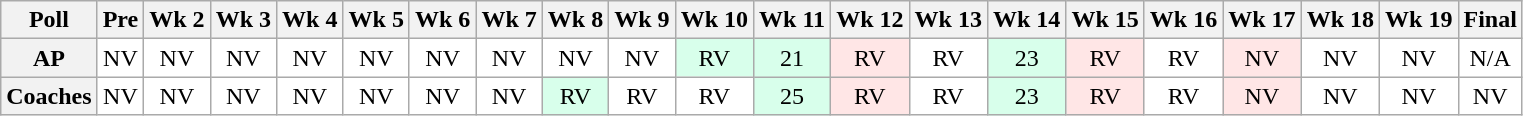<table class="wikitable" style="white-space:nowrap;text-align:center;">
<tr>
<th>Poll</th>
<th>Pre</th>
<th>Wk 2</th>
<th>Wk 3</th>
<th>Wk 4</th>
<th>Wk 5</th>
<th>Wk 6</th>
<th>Wk 7</th>
<th>Wk 8</th>
<th>Wk 9</th>
<th>Wk 10</th>
<th>Wk 11</th>
<th>Wk 12</th>
<th>Wk 13</th>
<th>Wk 14</th>
<th>Wk 15</th>
<th>Wk 16</th>
<th>Wk 17</th>
<th>Wk 18</th>
<th>Wk 19</th>
<th>Final</th>
</tr>
<tr>
<th>AP</th>
<td style="background:#FFF;">NV</td>
<td style="background:#FFF;">NV</td>
<td style="background:#FFF;">NV</td>
<td style="background:#FFF;">NV</td>
<td style="background:#FFF;">NV</td>
<td style="background:#FFF;">NV</td>
<td style="background:#FFF;">NV</td>
<td style="background:#FFF;">NV</td>
<td style="background:#FFF;">NV</td>
<td style="background:#D8FFEB;">RV</td>
<td style="background:#D8FFEB;">21</td>
<td style="background:#FFE6E6;">RV</td>
<td style="background:#FFF;">RV</td>
<td style="background:#D8FFEB;">23</td>
<td style="background:#FFE6E6;">RV</td>
<td style="background:#FFF;">RV</td>
<td style="background:#FFE6E6;">NV</td>
<td style="background:#FFF;">NV</td>
<td style="background:#FFF;">NV</td>
<td style="background:#FFF;">N/A</td>
</tr>
<tr>
<th>Coaches</th>
<td style="background:#FFF;">NV</td>
<td style="background:#FFF;">NV</td>
<td style="background:#FFF;">NV</td>
<td style="background:#FFF;">NV</td>
<td style="background:#FFF;">NV</td>
<td style="background:#FFF;">NV</td>
<td style="background:#FFF;">NV</td>
<td style="background:#D8FFEB;">RV</td>
<td style="background:#FFF;">RV</td>
<td style="background:#FFF;">RV</td>
<td style="background:#D8FFEB;">25</td>
<td style="background:#FFE6E6;">RV</td>
<td style="background:#FFF;">RV</td>
<td style="background:#D8FFEB;">23</td>
<td style="background:#FFE6E6;">RV</td>
<td style="background:#FFF;">RV</td>
<td style="background:#FFE6E6;">NV</td>
<td style="background:#FFF;">NV</td>
<td style="background:#FFF;">NV</td>
<td style="background:#FFF;">NV</td>
</tr>
</table>
